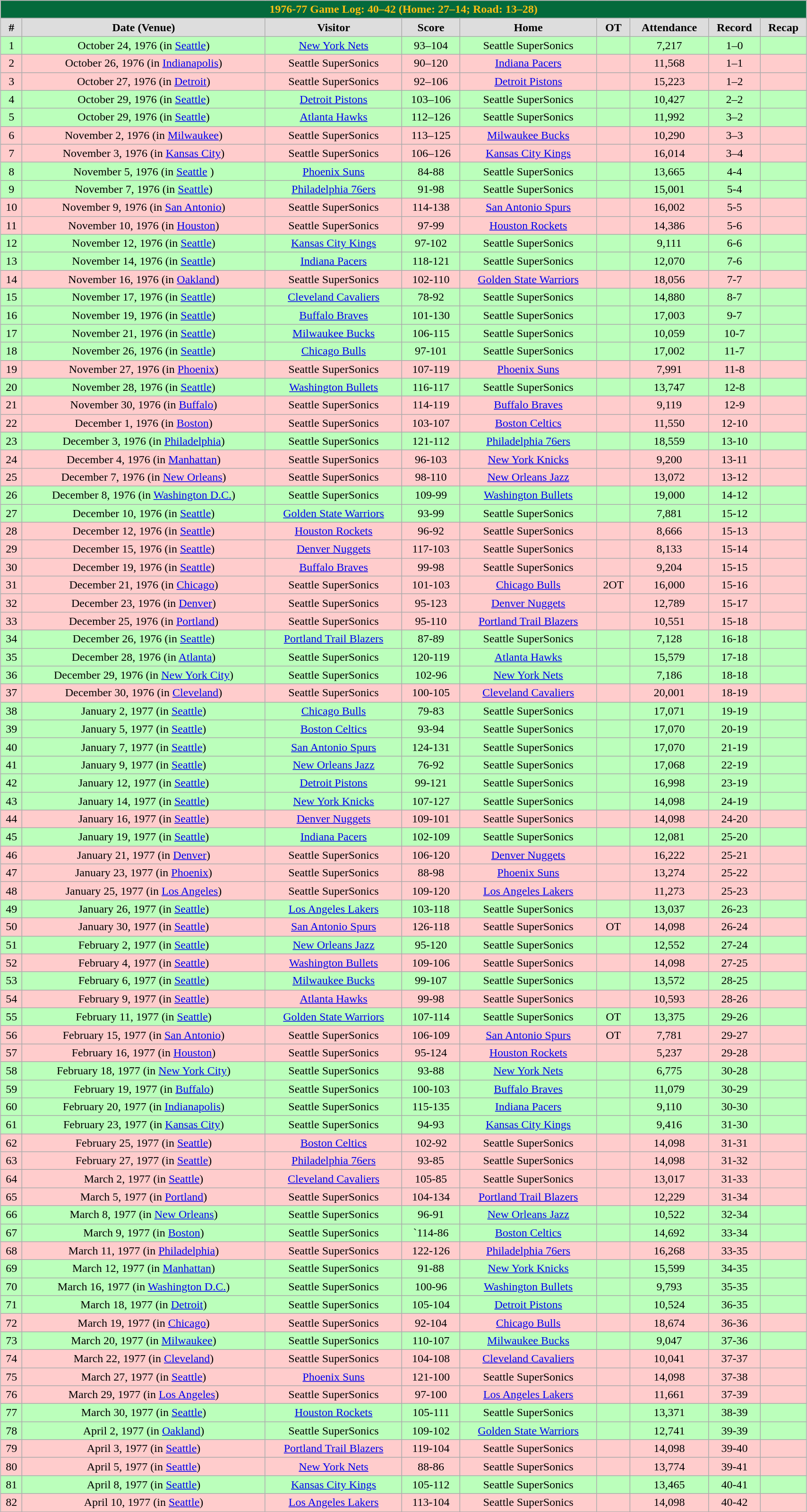<table class="wikitable toccolours collapsible" style="width:90%; clear:both; margin:1.5em auto; text-align:center;">
<tr>
<th colspan=11 style="background:#046A3C; color: #FCBE14;">1976-77 Game Log: 40–42 (Home: 27–14; Road: 13–28)</th>
</tr>
<tr style="text-align:center; background:#ddd;">
<td><strong>#</strong></td>
<td><strong>Date (Venue)</strong></td>
<td><strong>Visitor</strong></td>
<td><strong>Score</strong></td>
<td><strong>Home</strong></td>
<td><strong>OT</strong></td>
<td><strong>Attendance</strong></td>
<td><strong>Record</strong></td>
<td><strong>Recap</strong></td>
</tr>
<tr style="background:#bfb;">
<td>1</td>
<td>October 24, 1976 (in <a href='#'>Seattle</a>)</td>
<td><a href='#'>New York Nets</a></td>
<td>93–104</td>
<td>Seattle SuperSonics</td>
<td></td>
<td>7,217</td>
<td>1–0</td>
<td></td>
</tr>
<tr style="background:#fcc;">
<td>2</td>
<td>October 26, 1976 (in <a href='#'>Indianapolis</a>)</td>
<td>Seattle SuperSonics</td>
<td>90–120</td>
<td><a href='#'>Indiana Pacers</a></td>
<td></td>
<td>11,568</td>
<td>1–1</td>
<td></td>
</tr>
<tr style="background:#fcc;">
<td>3</td>
<td>October 27, 1976 (in <a href='#'>Detroit</a>)</td>
<td>Seattle SuperSonics</td>
<td>92–106</td>
<td><a href='#'>Detroit Pistons</a></td>
<td></td>
<td>15,223</td>
<td>1–2</td>
<td></td>
</tr>
<tr style="background:#bfb;">
<td>4</td>
<td>October 29, 1976 (in <a href='#'>Seattle</a>)</td>
<td><a href='#'>Detroit Pistons</a></td>
<td>103–106</td>
<td>Seattle SuperSonics</td>
<td></td>
<td>10,427</td>
<td>2–2</td>
<td></td>
</tr>
<tr style="background:#bfb;">
<td>5</td>
<td>October 29, 1976 (in <a href='#'>Seattle</a>)</td>
<td><a href='#'>Atlanta Hawks</a></td>
<td>112–126</td>
<td>Seattle SuperSonics</td>
<td></td>
<td>11,992</td>
<td>3–2</td>
<td></td>
</tr>
<tr style="background:#fcc;">
<td>6</td>
<td>November 2, 1976 (in <a href='#'>Milwaukee</a>)</td>
<td>Seattle SuperSonics</td>
<td>113–125</td>
<td><a href='#'>Milwaukee Bucks</a></td>
<td></td>
<td>10,290</td>
<td>3–3</td>
<td></td>
</tr>
<tr style="background:#fcc;">
<td>7</td>
<td>November 3, 1976 (in <a href='#'>Kansas City</a>)</td>
<td>Seattle SuperSonics</td>
<td>106–126</td>
<td><a href='#'>Kansas City Kings</a></td>
<td></td>
<td>16,014</td>
<td>3–4</td>
<td></td>
</tr>
<tr style="background:#bfb;">
<td>8</td>
<td>November 5, 1976 (in <a href='#'>Seattle</a> )</td>
<td><a href='#'>Phoenix Suns</a></td>
<td>84-88</td>
<td>Seattle SuperSonics</td>
<td></td>
<td>13,665</td>
<td>4-4</td>
<td></td>
</tr>
<tr style="background:#bfb;">
<td>9</td>
<td>November 7, 1976 (in <a href='#'>Seattle</a>)</td>
<td><a href='#'>Philadelphia 76ers</a></td>
<td>91-98</td>
<td>Seattle SuperSonics</td>
<td></td>
<td>15,001</td>
<td>5-4</td>
<td></td>
</tr>
<tr style="background:#fcc;">
<td>10</td>
<td>November 9, 1976 (in <a href='#'>San Antonio</a>)</td>
<td>Seattle SuperSonics</td>
<td>114-138</td>
<td><a href='#'>San Antonio Spurs</a></td>
<td></td>
<td>16,002</td>
<td>5-5</td>
<td></td>
</tr>
<tr style="background:#fcc;">
<td>11</td>
<td>November 10, 1976 (in <a href='#'>Houston</a>)</td>
<td>Seattle SuperSonics</td>
<td>97-99</td>
<td><a href='#'>Houston Rockets</a></td>
<td></td>
<td>14,386</td>
<td>5-6</td>
<td></td>
</tr>
<tr style="background:#bfb;">
<td>12</td>
<td>November 12, 1976 (in <a href='#'>Seattle</a>)</td>
<td><a href='#'>Kansas City Kings</a></td>
<td>97-102</td>
<td>Seattle SuperSonics</td>
<td></td>
<td>9,111</td>
<td>6-6</td>
<td></td>
</tr>
<tr style="background:#bfb;">
<td>13</td>
<td>November 14, 1976 (in <a href='#'>Seattle</a>)</td>
<td><a href='#'>Indiana Pacers</a></td>
<td>118-121</td>
<td>Seattle SuperSonics</td>
<td></td>
<td>12,070</td>
<td>7-6</td>
<td></td>
</tr>
<tr style="background:#fcc;">
<td>14</td>
<td>November 16, 1976 (in <a href='#'>Oakland</a>)</td>
<td>Seattle SuperSonics</td>
<td>102-110</td>
<td><a href='#'>Golden State Warriors</a></td>
<td></td>
<td>18,056</td>
<td>7-7</td>
<td></td>
</tr>
<tr style="background:#bfb;">
<td>15</td>
<td>November 17, 1976 (in <a href='#'>Seattle</a>)</td>
<td><a href='#'>Cleveland Cavaliers</a></td>
<td>78-92</td>
<td>Seattle SuperSonics</td>
<td></td>
<td>14,880</td>
<td>8-7</td>
<td></td>
</tr>
<tr style="background:#bfb;">
<td>16</td>
<td>November 19, 1976 (in <a href='#'>Seattle</a>)</td>
<td><a href='#'>Buffalo Braves</a></td>
<td>101-130</td>
<td>Seattle SuperSonics</td>
<td></td>
<td>17,003</td>
<td>9-7</td>
<td></td>
</tr>
<tr style="background:#bfb;">
<td>17</td>
<td>November 21, 1976 (in <a href='#'>Seattle</a>)</td>
<td><a href='#'>Milwaukee Bucks</a></td>
<td>106-115</td>
<td>Seattle SuperSonics</td>
<td></td>
<td>10,059</td>
<td>10-7</td>
<td></td>
</tr>
<tr style="background:#bfb;">
<td>18</td>
<td>November 26, 1976 (in <a href='#'>Seattle</a>)</td>
<td><a href='#'>Chicago Bulls</a></td>
<td>97-101</td>
<td>Seattle SuperSonics</td>
<td></td>
<td>17,002</td>
<td>11-7</td>
<td></td>
</tr>
<tr style="background:#fcc;">
<td>19</td>
<td>November 27, 1976 (in <a href='#'>Phoenix</a>)</td>
<td>Seattle SuperSonics</td>
<td>107-119</td>
<td><a href='#'>Phoenix Suns</a></td>
<td></td>
<td>7,991</td>
<td>11-8</td>
<td></td>
</tr>
<tr style="background:#bfb;">
<td>20</td>
<td>November 28, 1976 (in <a href='#'>Seattle</a>)</td>
<td><a href='#'>Washington Bullets</a></td>
<td>116-117</td>
<td>Seattle SuperSonics</td>
<td></td>
<td>13,747</td>
<td>12-8</td>
<td></td>
</tr>
<tr style="background:#fcc;">
<td>21</td>
<td>November 30, 1976 (in <a href='#'>Buffalo</a>)</td>
<td>Seattle SuperSonics</td>
<td>114-119</td>
<td><a href='#'>Buffalo Braves</a></td>
<td></td>
<td>9,119</td>
<td>12-9</td>
<td></td>
</tr>
<tr style="background:#fcc;">
<td>22</td>
<td>December 1, 1976 (in <a href='#'>Boston</a>)</td>
<td>Seattle SuperSonics</td>
<td>103-107</td>
<td><a href='#'>Boston Celtics</a></td>
<td></td>
<td>11,550</td>
<td>12-10</td>
<td></td>
</tr>
<tr style="background:#bfb;">
<td>23</td>
<td>December 3, 1976 (in <a href='#'>Philadelphia</a>)</td>
<td>Seattle SuperSonics</td>
<td>121-112</td>
<td><a href='#'>Philadelphia 76ers</a></td>
<td></td>
<td>18,559</td>
<td>13-10</td>
<td></td>
</tr>
<tr style="background:#fcc;">
<td>24</td>
<td>December 4, 1976 (in <a href='#'>Manhattan</a>)</td>
<td>Seattle SuperSonics</td>
<td>96-103</td>
<td><a href='#'>New York Knicks</a></td>
<td></td>
<td>9,200</td>
<td>13-11</td>
<td></td>
</tr>
<tr style="background:#fcc;">
<td>25</td>
<td>December 7, 1976 (in <a href='#'>New Orleans</a>)</td>
<td>Seattle SuperSonics</td>
<td>98-110</td>
<td><a href='#'>New Orleans Jazz</a></td>
<td></td>
<td>13,072</td>
<td>13-12</td>
<td></td>
</tr>
<tr style="background:#bfb;">
<td>26</td>
<td>December 8, 1976 (in <a href='#'>Washington D.C.</a>)</td>
<td>Seattle SuperSonics</td>
<td>109-99</td>
<td><a href='#'>Washington Bullets</a></td>
<td></td>
<td>19,000</td>
<td>14-12</td>
<td></td>
</tr>
<tr style="background:#bfb;">
<td>27</td>
<td>December 10, 1976 (in <a href='#'>Seattle</a>)</td>
<td><a href='#'>Golden State Warriors</a></td>
<td>93-99</td>
<td>Seattle SuperSonics</td>
<td></td>
<td>7,881</td>
<td>15-12</td>
<td></td>
</tr>
<tr style="background:#fcc;">
<td>28</td>
<td>December 12, 1976 (in <a href='#'>Seattle</a>)</td>
<td><a href='#'>Houston Rockets</a></td>
<td>96-92</td>
<td>Seattle SuperSonics</td>
<td></td>
<td>8,666</td>
<td>15-13</td>
<td></td>
</tr>
<tr style="background:#fcc;">
<td>29</td>
<td>December 15, 1976 (in <a href='#'>Seattle</a>)</td>
<td><a href='#'>Denver Nuggets</a></td>
<td>117-103</td>
<td>Seattle SuperSonics</td>
<td></td>
<td>8,133</td>
<td>15-14</td>
<td></td>
</tr>
<tr style="background:#fcc;">
<td>30</td>
<td>December 19, 1976 (in <a href='#'>Seattle</a>)</td>
<td><a href='#'>Buffalo Braves</a></td>
<td>99-98</td>
<td>Seattle SuperSonics</td>
<td></td>
<td>9,204</td>
<td>15-15</td>
<td></td>
</tr>
<tr style="background:#fcc;">
<td>31</td>
<td>December 21, 1976 (in <a href='#'>Chicago</a>)</td>
<td>Seattle SuperSonics</td>
<td>101-103</td>
<td><a href='#'>Chicago Bulls</a></td>
<td>2OT</td>
<td>16,000</td>
<td>15-16</td>
<td></td>
</tr>
<tr style="background:#fcc;">
<td>32</td>
<td>December 23, 1976 (in <a href='#'>Denver</a>)</td>
<td>Seattle SuperSonics</td>
<td>95-123</td>
<td><a href='#'>Denver Nuggets</a></td>
<td></td>
<td>12,789</td>
<td>15-17</td>
<td></td>
</tr>
<tr style="background:#fcc;">
<td>33</td>
<td>December 25, 1976 (in <a href='#'>Portland</a>)</td>
<td>Seattle SuperSonics</td>
<td>95-110</td>
<td><a href='#'>Portland Trail Blazers</a></td>
<td></td>
<td>10,551</td>
<td>15-18</td>
<td></td>
</tr>
<tr style="background:#bfb;">
<td>34</td>
<td>December 26, 1976 (in <a href='#'>Seattle</a>)</td>
<td><a href='#'>Portland Trail Blazers</a></td>
<td>87-89</td>
<td>Seattle SuperSonics</td>
<td></td>
<td>7,128</td>
<td>16-18</td>
<td></td>
</tr>
<tr style="background:#bfb;">
<td>35</td>
<td>December 28, 1976 (in <a href='#'>Atlanta</a>)</td>
<td>Seattle SuperSonics</td>
<td>120-119</td>
<td><a href='#'>Atlanta Hawks</a></td>
<td></td>
<td>15,579</td>
<td>17-18</td>
<td></td>
</tr>
<tr style="background:#bfb;">
<td>36</td>
<td>December 29, 1976 (in <a href='#'>New York City</a>)</td>
<td>Seattle SuperSonics</td>
<td>102-96</td>
<td><a href='#'>New York Nets</a></td>
<td></td>
<td>7,186</td>
<td>18-18</td>
<td></td>
</tr>
<tr style="background:#fcc;">
<td>37</td>
<td>December 30, 1976 (in <a href='#'>Cleveland</a>)</td>
<td>Seattle SuperSonics</td>
<td>100-105</td>
<td><a href='#'>Cleveland Cavaliers</a></td>
<td></td>
<td>20,001</td>
<td>18-19</td>
<td></td>
</tr>
<tr style="background:#bfb;">
<td>38</td>
<td>January 2, 1977 (in <a href='#'>Seattle</a>)</td>
<td><a href='#'>Chicago Bulls</a></td>
<td>79-83</td>
<td>Seattle SuperSonics</td>
<td></td>
<td>17,071</td>
<td>19-19</td>
<td></td>
</tr>
<tr style="background:#bfb;">
<td>39</td>
<td>January 5, 1977 (in <a href='#'>Seattle</a>)</td>
<td><a href='#'>Boston Celtics</a></td>
<td>93-94</td>
<td>Seattle SuperSonics</td>
<td></td>
<td>17,070</td>
<td>20-19</td>
<td></td>
</tr>
<tr style="background:#bfb;">
<td>40</td>
<td>January 7, 1977 (in <a href='#'>Seattle</a>)</td>
<td><a href='#'>San Antonio Spurs</a></td>
<td>124-131</td>
<td>Seattle SuperSonics</td>
<td></td>
<td>17,070</td>
<td>21-19</td>
<td></td>
</tr>
<tr style="background:#bfb;">
<td>41</td>
<td>January 9, 1977 (in <a href='#'>Seattle</a>)</td>
<td><a href='#'>New Orleans Jazz</a></td>
<td>76-92</td>
<td>Seattle SuperSonics</td>
<td></td>
<td>17,068</td>
<td>22-19</td>
<td></td>
</tr>
<tr style="background:#bfb;">
<td>42</td>
<td>January 12, 1977 (in <a href='#'>Seattle</a>)</td>
<td><a href='#'>Detroit Pistons</a></td>
<td>99-121</td>
<td>Seattle SuperSonics</td>
<td></td>
<td>16,998</td>
<td>23-19</td>
<td></td>
</tr>
<tr style="background:#bfb;">
<td>43</td>
<td>January 14, 1977 (in <a href='#'>Seattle</a>)</td>
<td><a href='#'>New York Knicks</a></td>
<td>107-127</td>
<td>Seattle SuperSonics</td>
<td></td>
<td>14,098</td>
<td>24-19</td>
<td></td>
</tr>
<tr style="background:#fcc;">
<td>44</td>
<td>January 16, 1977 (in <a href='#'>Seattle</a>)</td>
<td><a href='#'>Denver Nuggets</a></td>
<td>109-101</td>
<td>Seattle SuperSonics</td>
<td></td>
<td>14,098</td>
<td>24-20</td>
<td></td>
</tr>
<tr style="background:#bfb;">
<td>45</td>
<td>January 19, 1977 (in <a href='#'>Seattle</a>)</td>
<td><a href='#'>Indiana Pacers</a></td>
<td>102-109</td>
<td>Seattle SuperSonics</td>
<td></td>
<td>12,081</td>
<td>25-20</td>
<td></td>
</tr>
<tr style="background:#fcc;">
<td>46</td>
<td>January 21, 1977 (in <a href='#'>Denver</a>)</td>
<td>Seattle SuperSonics</td>
<td>106-120</td>
<td><a href='#'>Denver Nuggets</a></td>
<td></td>
<td>16,222</td>
<td>25-21</td>
<td></td>
</tr>
<tr style="background:#fcc;">
<td>47</td>
<td>January 23, 1977 (in <a href='#'>Phoenix</a>)</td>
<td>Seattle SuperSonics</td>
<td>88-98</td>
<td><a href='#'>Phoenix Suns</a></td>
<td></td>
<td>13,274</td>
<td>25-22</td>
<td></td>
</tr>
<tr style="background:#fcc;">
<td>48</td>
<td>January 25, 1977 (in <a href='#'>Los Angeles</a>)</td>
<td>Seattle SuperSonics</td>
<td>109-120</td>
<td><a href='#'>Los Angeles Lakers</a></td>
<td></td>
<td>11,273</td>
<td>25-23</td>
<td></td>
</tr>
<tr style="background:#bfb;">
<td>49</td>
<td>January 26, 1977 (in <a href='#'>Seattle</a>)</td>
<td><a href='#'>Los Angeles Lakers</a></td>
<td>103-118</td>
<td>Seattle SuperSonics</td>
<td></td>
<td>13,037</td>
<td>26-23</td>
<td></td>
</tr>
<tr style="background:#fcc;">
<td>50</td>
<td>January 30, 1977 (in <a href='#'>Seattle</a>)</td>
<td><a href='#'>San Antonio Spurs</a></td>
<td>126-118</td>
<td>Seattle SuperSonics</td>
<td>OT</td>
<td>14,098</td>
<td>26-24</td>
<td></td>
</tr>
<tr style="background:#bfb;">
<td>51</td>
<td>February 2, 1977 (in <a href='#'>Seattle</a>)</td>
<td><a href='#'>New Orleans Jazz</a></td>
<td>95-120</td>
<td>Seattle SuperSonics</td>
<td></td>
<td>12,552</td>
<td>27-24</td>
<td></td>
</tr>
<tr style="background:#fcc;">
<td>52</td>
<td>February 4, 1977 (in <a href='#'>Seattle</a>)</td>
<td><a href='#'>Washington Bullets</a></td>
<td>109-106</td>
<td>Seattle SuperSonics</td>
<td></td>
<td>14,098</td>
<td>27-25</td>
<td></td>
</tr>
<tr style="background:#bfb;">
<td>53</td>
<td>February 6, 1977 (in <a href='#'>Seattle</a>)</td>
<td><a href='#'>Milwaukee Bucks</a></td>
<td>99-107</td>
<td>Seattle SuperSonics</td>
<td></td>
<td>13,572</td>
<td>28-25</td>
<td></td>
</tr>
<tr style="background:#fcc;">
<td>54</td>
<td>February 9, 1977 (in <a href='#'>Seattle</a>)</td>
<td><a href='#'>Atlanta Hawks</a></td>
<td>99-98</td>
<td>Seattle SuperSonics</td>
<td></td>
<td>10,593</td>
<td>28-26</td>
<td></td>
</tr>
<tr style="background:#bfb;">
<td>55</td>
<td>February 11, 1977 (in <a href='#'>Seattle</a>)</td>
<td><a href='#'>Golden State Warriors</a></td>
<td>107-114</td>
<td>Seattle SuperSonics</td>
<td>OT</td>
<td>13,375</td>
<td>29-26</td>
<td></td>
</tr>
<tr style="background:#fcc;">
<td>56</td>
<td>February 15, 1977 (in <a href='#'>San Antonio</a>)</td>
<td>Seattle SuperSonics</td>
<td>106-109</td>
<td><a href='#'>San Antonio Spurs</a></td>
<td>OT</td>
<td>7,781</td>
<td>29-27</td>
<td></td>
</tr>
<tr style="background:#fcc;">
<td>57</td>
<td>February 16, 1977 (in <a href='#'>Houston</a>)</td>
<td>Seattle SuperSonics</td>
<td>95-124</td>
<td><a href='#'>Houston Rockets</a></td>
<td></td>
<td>5,237</td>
<td>29-28</td>
<td></td>
</tr>
<tr style="background:#bfb;">
<td>58</td>
<td>February 18, 1977 (in <a href='#'>New York City</a>)</td>
<td>Seattle SuperSonics</td>
<td>93-88</td>
<td><a href='#'>New York Nets</a></td>
<td></td>
<td>6,775</td>
<td>30-28</td>
<td></td>
</tr>
<tr style="background:#bfb;">
<td>59</td>
<td>February 19, 1977 (in <a href='#'>Buffalo</a>)</td>
<td>Seattle SuperSonics</td>
<td>100-103</td>
<td><a href='#'>Buffalo Braves</a></td>
<td></td>
<td>11,079</td>
<td>30-29</td>
<td></td>
</tr>
<tr style="background:#bfb;">
<td>60</td>
<td>February 20, 1977 (in <a href='#'>Indianapolis</a>)</td>
<td>Seattle SuperSonics</td>
<td>115-135</td>
<td><a href='#'>Indiana Pacers</a></td>
<td></td>
<td>9,110</td>
<td>30-30</td>
<td></td>
</tr>
<tr style="background:#bfb;">
<td>61</td>
<td>February 23, 1977 (in <a href='#'>Kansas City</a>)</td>
<td>Seattle SuperSonics</td>
<td>94-93</td>
<td><a href='#'>Kansas City Kings</a></td>
<td></td>
<td>9,416</td>
<td>31-30</td>
<td></td>
</tr>
<tr style="background:#fcc;">
<td>62</td>
<td>February 25, 1977 (in <a href='#'>Seattle</a>)</td>
<td><a href='#'>Boston Celtics</a></td>
<td>102-92</td>
<td>Seattle SuperSonics</td>
<td></td>
<td>14,098</td>
<td>31-31</td>
<td></td>
</tr>
<tr style="background:#fcc;">
<td>63</td>
<td>February 27, 1977 (in <a href='#'>Seattle</a>)</td>
<td><a href='#'>Philadelphia 76ers</a></td>
<td>93-85</td>
<td>Seattle SuperSonics</td>
<td></td>
<td>14,098</td>
<td>31-32</td>
<td></td>
</tr>
<tr style="background:#fcc;">
<td>64</td>
<td>March 2, 1977 (in <a href='#'>Seattle</a>)</td>
<td><a href='#'>Cleveland Cavaliers</a></td>
<td>105-85</td>
<td>Seattle SuperSonics</td>
<td></td>
<td>13,017</td>
<td>31-33</td>
<td></td>
</tr>
<tr style="background:#fcc;">
<td>65</td>
<td>March 5, 1977 (in <a href='#'>Portland</a>)</td>
<td>Seattle SuperSonics</td>
<td>104-134</td>
<td><a href='#'>Portland Trail Blazers</a></td>
<td></td>
<td>12,229</td>
<td>31-34</td>
<td></td>
</tr>
<tr style="background:#bfb;">
<td>66</td>
<td>March 8, 1977 (in <a href='#'>New Orleans</a>)</td>
<td>Seattle SuperSonics</td>
<td>96-91</td>
<td><a href='#'>New Orleans Jazz</a></td>
<td></td>
<td>10,522</td>
<td>32-34</td>
<td></td>
</tr>
<tr style="background:#bfb;">
<td>67</td>
<td>March 9, 1977 (in <a href='#'>Boston</a>)</td>
<td>Seattle SuperSonics</td>
<td>`114-86</td>
<td><a href='#'>Boston Celtics</a></td>
<td></td>
<td>14,692</td>
<td>33-34</td>
<td></td>
</tr>
<tr style="background:#fcc;">
<td>68</td>
<td>March 11, 1977 (in <a href='#'>Philadelphia</a>)</td>
<td>Seattle SuperSonics</td>
<td>122-126</td>
<td><a href='#'>Philadelphia 76ers</a></td>
<td></td>
<td>16,268</td>
<td>33-35</td>
<td></td>
</tr>
<tr style="background:#bfb;">
<td>69</td>
<td>March 12, 1977 (in <a href='#'>Manhattan</a>)</td>
<td>Seattle SuperSonics</td>
<td>91-88</td>
<td><a href='#'>New York Knicks</a></td>
<td></td>
<td>15,599</td>
<td>34-35</td>
<td></td>
</tr>
<tr style="background:#bfb;">
<td>70</td>
<td>March 16, 1977 (in <a href='#'>Washington D.C.</a>)</td>
<td>Seattle SuperSonics</td>
<td>100-96</td>
<td><a href='#'>Washington Bullets</a></td>
<td></td>
<td>9,793</td>
<td>35-35</td>
<td></td>
</tr>
<tr style="background:#bfb;">
<td>71</td>
<td>March 18, 1977 (in <a href='#'>Detroit</a>)</td>
<td>Seattle SuperSonics</td>
<td>105-104</td>
<td><a href='#'>Detroit Pistons</a></td>
<td></td>
<td>10,524</td>
<td>36-35</td>
<td></td>
</tr>
<tr style="background:#fcc;">
<td>72</td>
<td>March 19, 1977 (in <a href='#'>Chicago</a>)</td>
<td>Seattle SuperSonics</td>
<td>92-104</td>
<td><a href='#'>Chicago Bulls</a></td>
<td></td>
<td>18,674</td>
<td>36-36</td>
<td></td>
</tr>
<tr style="background:#bfb;">
<td>73</td>
<td>March 20, 1977 (in <a href='#'>Milwaukee</a>)</td>
<td>Seattle SuperSonics</td>
<td>110-107</td>
<td><a href='#'>Milwaukee Bucks</a></td>
<td></td>
<td>9,047</td>
<td>37-36</td>
<td></td>
</tr>
<tr style="background:#fcc;">
<td>74</td>
<td>March 22, 1977 (in <a href='#'>Cleveland</a>)</td>
<td>Seattle SuperSonics</td>
<td>104-108</td>
<td><a href='#'>Cleveland Cavaliers</a></td>
<td></td>
<td>10,041</td>
<td>37-37</td>
<td></td>
</tr>
<tr style="background:#fcc;">
<td>75</td>
<td>March 27, 1977 (in <a href='#'>Seattle</a>)</td>
<td><a href='#'>Phoenix Suns</a></td>
<td>121-100</td>
<td>Seattle SuperSonics</td>
<td></td>
<td>14,098</td>
<td>37-38</td>
<td></td>
</tr>
<tr style="background:#fcc;">
<td>76</td>
<td>March 29, 1977 (in <a href='#'>Los Angeles</a>)</td>
<td>Seattle SuperSonics</td>
<td>97-100</td>
<td><a href='#'>Los Angeles Lakers</a></td>
<td></td>
<td>11,661</td>
<td>37-39</td>
<td></td>
</tr>
<tr style="background:#bfb;">
<td>77</td>
<td>March 30, 1977 (in <a href='#'>Seattle</a>)</td>
<td><a href='#'>Houston Rockets</a></td>
<td>105-111</td>
<td>Seattle SuperSonics</td>
<td></td>
<td>13,371</td>
<td>38-39</td>
<td></td>
</tr>
<tr style="background:#bfb;">
<td>78</td>
<td>April 2, 1977 (in <a href='#'>Oakland</a>)</td>
<td>Seattle SuperSonics</td>
<td>109-102</td>
<td><a href='#'>Golden State Warriors</a></td>
<td></td>
<td>12,741</td>
<td>39-39</td>
<td></td>
</tr>
<tr style="background:#fcc;">
<td>79</td>
<td>April 3, 1977 (in <a href='#'>Seattle</a>)</td>
<td><a href='#'>Portland Trail Blazers</a></td>
<td>119-104</td>
<td>Seattle SuperSonics</td>
<td></td>
<td>14,098</td>
<td>39-40</td>
<td></td>
</tr>
<tr style="background:#fcc;">
<td>80</td>
<td>April 5, 1977 (in <a href='#'>Seattle</a>)</td>
<td><a href='#'>New York Nets</a></td>
<td>88-86</td>
<td>Seattle SuperSonics</td>
<td></td>
<td>13,774</td>
<td>39-41</td>
<td></td>
</tr>
<tr style="background:#bfb;">
<td>81</td>
<td>April 8, 1977 (in <a href='#'>Seattle</a>)</td>
<td><a href='#'>Kansas City Kings</a></td>
<td>105-112</td>
<td>Seattle SuperSonics</td>
<td></td>
<td>13,465</td>
<td>40-41</td>
<td></td>
</tr>
<tr style="background:#fcc;">
<td>82</td>
<td>April 10, 1977 (in <a href='#'>Seattle</a>)</td>
<td><a href='#'>Los Angeles Lakers</a></td>
<td>113-104</td>
<td>Seattle SuperSonics</td>
<td></td>
<td>14,098</td>
<td>40-42</td>
<td></td>
</tr>
</table>
